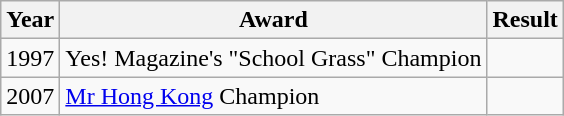<table class="wikitable sortable">
<tr>
<th>Year</th>
<th>Award</th>
<th>Result</th>
</tr>
<tr>
<td>1997</td>
<td>Yes! Magazine's "School Grass" Champion</td>
<td></td>
</tr>
<tr>
<td>2007</td>
<td><a href='#'>Mr Hong Kong</a> Champion</td>
<td></td>
</tr>
</table>
